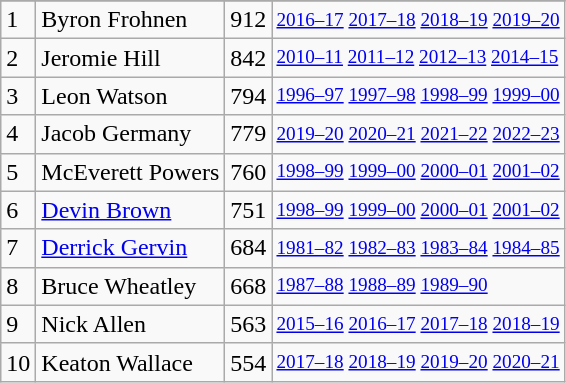<table class="wikitable">
<tr>
</tr>
<tr>
<td>1</td>
<td>Byron Frohnen</td>
<td>912</td>
<td style="font-size:80%;"><a href='#'>2016–17</a> <a href='#'>2017–18</a> <a href='#'>2018–19</a> <a href='#'>2019–20</a></td>
</tr>
<tr>
<td>2</td>
<td>Jeromie Hill</td>
<td>842</td>
<td style="font-size:80%;"><a href='#'>2010–11</a> <a href='#'>2011–12</a> <a href='#'>2012–13</a> <a href='#'>2014–15</a></td>
</tr>
<tr>
<td>3</td>
<td>Leon Watson</td>
<td>794</td>
<td style="font-size:80%;"><a href='#'>1996–97</a> <a href='#'>1997–98</a> <a href='#'>1998–99</a> <a href='#'>1999–00</a></td>
</tr>
<tr>
<td>4</td>
<td>Jacob Germany</td>
<td>779</td>
<td style="font-size:80%;"><a href='#'>2019–20</a> <a href='#'>2020–21</a> <a href='#'>2021–22</a> <a href='#'>2022–23</a></td>
</tr>
<tr>
<td>5</td>
<td>McEverett Powers</td>
<td>760</td>
<td style="font-size:80%;"><a href='#'>1998–99</a> <a href='#'>1999–00</a> <a href='#'>2000–01</a> <a href='#'>2001–02</a></td>
</tr>
<tr>
<td>6</td>
<td><a href='#'>Devin Brown</a></td>
<td>751</td>
<td style="font-size:80%;"><a href='#'>1998–99</a> <a href='#'>1999–00</a> <a href='#'>2000–01</a> <a href='#'>2001–02</a></td>
</tr>
<tr>
<td>7</td>
<td><a href='#'>Derrick Gervin</a></td>
<td>684</td>
<td style="font-size:80%;"><a href='#'>1981–82</a> <a href='#'>1982–83</a> <a href='#'>1983–84</a> <a href='#'>1984–85</a></td>
</tr>
<tr>
<td>8</td>
<td>Bruce Wheatley</td>
<td>668</td>
<td style="font-size:80%;"><a href='#'>1987–88</a> <a href='#'>1988–89</a> <a href='#'>1989–90</a></td>
</tr>
<tr>
<td>9</td>
<td>Nick Allen</td>
<td>563</td>
<td style="font-size:80%;"><a href='#'>2015–16</a> <a href='#'>2016–17</a> <a href='#'>2017–18</a> <a href='#'>2018–19</a></td>
</tr>
<tr>
<td>10</td>
<td>Keaton Wallace</td>
<td>554</td>
<td style="font-size:80%;"><a href='#'>2017–18</a> <a href='#'>2018–19</a> <a href='#'>2019–20</a> <a href='#'>2020–21</a></td>
</tr>
</table>
